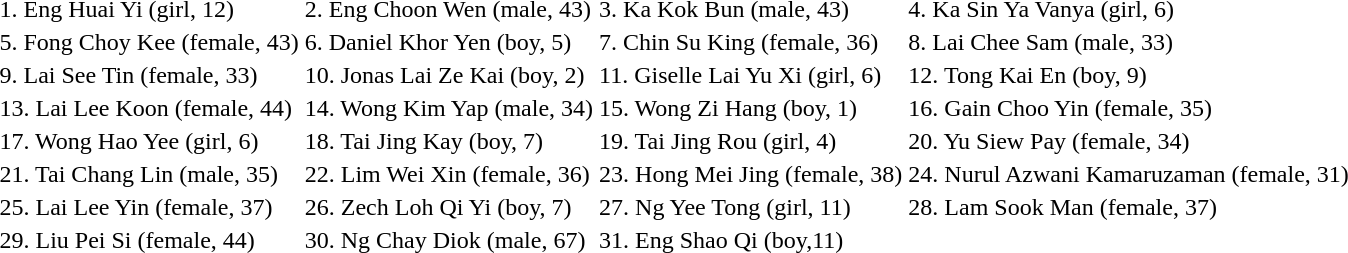<table class="mw-collapsible mw-collapsed">
<tr>
<td>1. Eng Huai Yi (girl, 12)</td>
<td>2. Eng Choon Wen (male, 43)</td>
<td>3. Ka Kok Bun (male, 43)</td>
<td>4. Ka Sin Ya Vanya (girl, 6)</td>
</tr>
<tr>
<td>5. Fong Choy Kee (female, 43)</td>
<td>6. Daniel Khor Yen (boy, 5)</td>
<td>7. Chin Su King (female, 36)</td>
<td>8. Lai Chee Sam (male, 33)</td>
</tr>
<tr>
<td>9. Lai See Tin (female, 33)</td>
<td>10. Jonas Lai Ze Kai (boy, 2)</td>
<td>11. Giselle Lai Yu Xi (girl, 6)</td>
<td>12. Tong Kai En (boy, 9)</td>
</tr>
<tr>
<td>13. Lai Lee Koon (female, 44)</td>
<td>14. Wong Kim Yap (male, 34)</td>
<td>15. Wong Zi Hang (boy, 1)</td>
<td>16. Gain Choo Yin (female, 35)</td>
</tr>
<tr>
<td>17. Wong Hao Yee (girl, 6)</td>
<td>18. Tai Jing Kay (boy, 7)</td>
<td>19. Tai Jing Rou (girl, 4)</td>
<td>20. Yu Siew Pay (female, 34)</td>
</tr>
<tr>
<td>21. Tai Chang Lin (male, 35)</td>
<td>22. Lim Wei Xin (female, 36)</td>
<td>23. Hong Mei Jing (female, 38)</td>
<td>24. Nurul Azwani Kamaruzaman (female, 31)</td>
</tr>
<tr>
<td>25. Lai Lee Yin (female, 37)</td>
<td>26. Zech Loh Qi Yi (boy, 7)</td>
<td>27. Ng Yee Tong (girl, 11)</td>
<td>28. Lam Sook Man (female, 37)</td>
</tr>
<tr>
<td>29. Liu Pei Si (female, 44)</td>
<td>30. Ng Chay Diok (male, 67)</td>
<td>31. Eng Shao Qi (boy,11)</td>
<td></td>
</tr>
</table>
